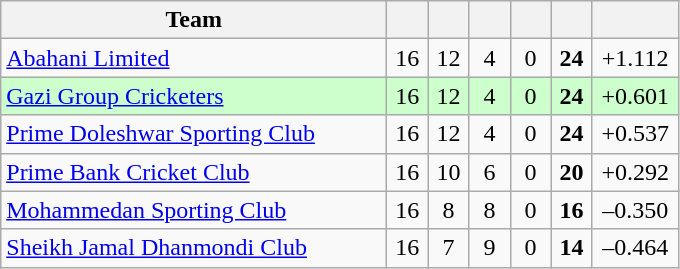<table class="wikitable" style="text-align:center">
<tr>
<th style="width:250px">Team</th>
<th width="20"></th>
<th width="20"></th>
<th width="20"></th>
<th width="20"></th>
<th width="20"></th>
<th width="50"></th>
</tr>
<tr>
<td style="text-align:left;"><a href='#'>Abahani Limited</a></td>
<td>16</td>
<td>12</td>
<td>4</td>
<td>0</td>
<td><strong>24</strong></td>
<td>+1.112</td>
</tr>
<tr style="background:#cfc">
<td style="text-align:left;"><a href='#'>Gazi Group Cricketers</a></td>
<td>16</td>
<td>12</td>
<td>4</td>
<td>0</td>
<td><strong>24</strong></td>
<td>+0.601</td>
</tr>
<tr>
<td style="text-align:left;"><a href='#'>Prime Doleshwar Sporting Club</a></td>
<td>16</td>
<td>12</td>
<td>4</td>
<td>0</td>
<td><strong>24</strong></td>
<td>+0.537</td>
</tr>
<tr>
<td style="text-align:left;"><a href='#'>Prime Bank Cricket Club</a></td>
<td>16</td>
<td>10</td>
<td>6</td>
<td>0</td>
<td><strong>20</strong></td>
<td>+0.292</td>
</tr>
<tr>
<td style="text-align:left;"><a href='#'>Mohammedan Sporting Club</a></td>
<td>16</td>
<td>8</td>
<td>8</td>
<td>0</td>
<td><strong>16</strong></td>
<td>–0.350</td>
</tr>
<tr>
<td style="text-align:left;"><a href='#'>Sheikh Jamal Dhanmondi Club</a></td>
<td>16</td>
<td>7</td>
<td>9</td>
<td>0</td>
<td><strong>14</strong></td>
<td>–0.464</td>
</tr>
</table>
